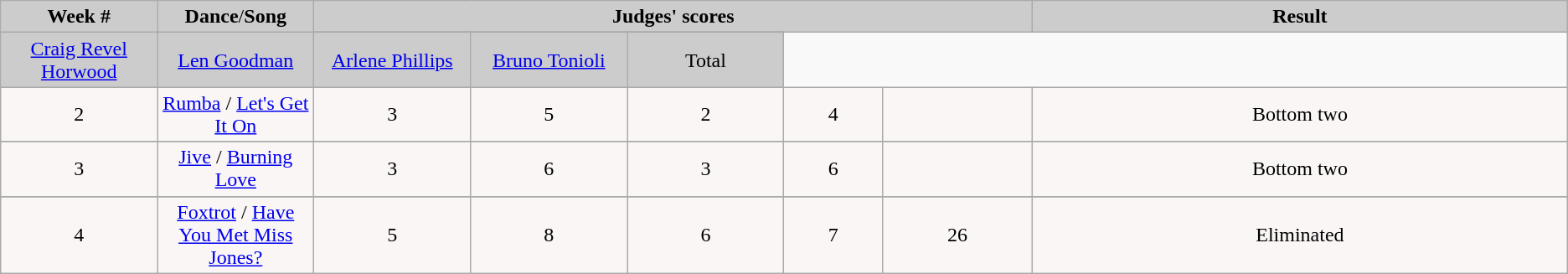<table class="wikitable" align="center">
<tr>
<td rowspan="2" bgcolor="CCCCCC" align="Center"><strong>Week #</strong></td>
<td rowspan="2" bgcolor="CCCCCC" align="Center"><strong>Dance</strong>/<strong>Song</strong></td>
<td colspan="5" bgcolor="CCCCCC" align="Center"><strong>Judges' scores</strong></td>
<td rowspan="2" bgcolor="CCCCCC" align="Center"><strong>Result</strong></td>
</tr>
<tr>
</tr>
<tr>
<td bgcolor="CCCCCC" width="10%" align="center"><a href='#'>Craig Revel Horwood</a></td>
<td bgcolor="CCCCCC" width="10%" align="center"><a href='#'>Len Goodman</a></td>
<td bgcolor="CCCCCC" width="10%" align="center"><a href='#'>Arlene Phillips</a></td>
<td bgcolor="CCCCCC" width="10%" align="center"><a href='#'>Bruno Tonioli</a></td>
<td bgcolor="CCCCCC" width="10%" align="center">Total</td>
</tr>
<tr>
</tr>
<tr>
<td align="center" bgcolor="FAF6F6">2</td>
<td align="center" bgcolor="FAF6F6"><a href='#'>Rumba</a> / <a href='#'>Let's Get It On</a></td>
<td align="center" bgcolor="FAF6F6">3</td>
<td align="center" bgcolor="FAF6F6">5</td>
<td align="center" bgcolor="FAF6F6">2</td>
<td align="center" bgcolor="FAF6F6">4</td>
<td align="center" bgcolor="FAF6F6"></td>
<td align="center" bgcolor="FAF6F6">Bottom two</td>
</tr>
<tr>
</tr>
<tr>
<td align="center" bgcolor="FAF6F6">3</td>
<td align="center" bgcolor="FAF6F6"><a href='#'>Jive</a> / <a href='#'>Burning Love</a></td>
<td align="center" bgcolor="FAF6F6">3</td>
<td align="center" bgcolor="FAF6F6">6</td>
<td align="center" bgcolor="FAF6F6">3</td>
<td align="center" bgcolor="FAF6F6">6</td>
<td align="center" bgcolor="FAF6F6"></td>
<td align="center" bgcolor="FAF6F6">Bottom two</td>
</tr>
<tr>
</tr>
<tr>
<td align="center" bgcolor="FAF6F6">4</td>
<td align="center" bgcolor="FAF6F6"><a href='#'>Foxtrot</a> / <a href='#'>Have You Met Miss Jones?</a></td>
<td align="center" bgcolor="FAF6F6">5</td>
<td align="center" bgcolor="FAF6F6">8</td>
<td align="center" bgcolor="FAF6F6">6</td>
<td align="center" bgcolor="FAF6F6">7</td>
<td align="center" bgcolor="FAF6F6">26</td>
<td align="center" bgcolor="FAF6F6">Eliminated</td>
</tr>
</table>
